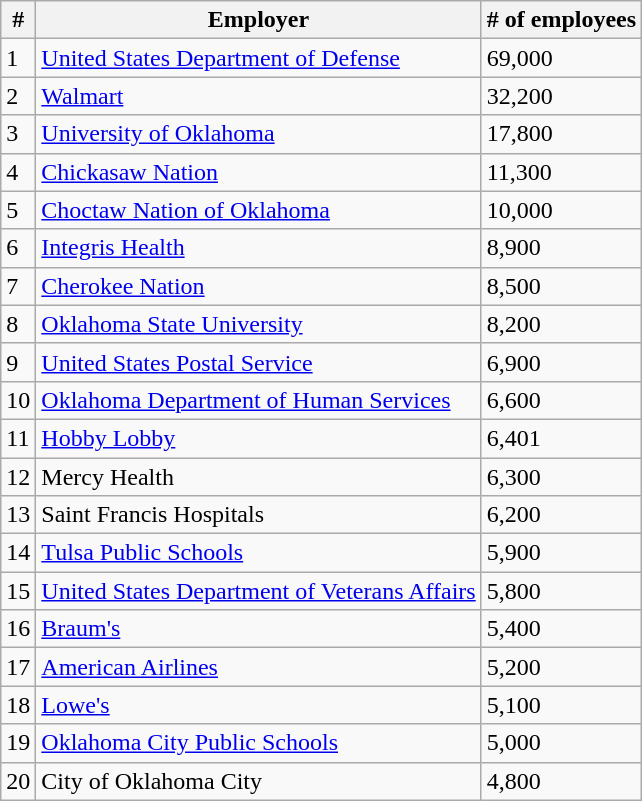<table class="wikitable" border="1">
<tr>
<th>#</th>
<th>Employer</th>
<th># of employees</th>
</tr>
<tr>
<td>1</td>
<td><a href='#'>United States Department of Defense</a></td>
<td>69,000</td>
</tr>
<tr>
<td>2</td>
<td><a href='#'>Walmart</a></td>
<td>32,200</td>
</tr>
<tr>
<td>3</td>
<td><a href='#'>University of Oklahoma</a></td>
<td>17,800</td>
</tr>
<tr>
<td>4</td>
<td><a href='#'>Chickasaw Nation</a></td>
<td>11,300</td>
</tr>
<tr>
<td>5</td>
<td><a href='#'>Choctaw Nation of Oklahoma</a></td>
<td>10,000</td>
</tr>
<tr>
<td>6</td>
<td><a href='#'>Integris Health</a></td>
<td>8,900</td>
</tr>
<tr>
<td>7</td>
<td><a href='#'>Cherokee Nation</a></td>
<td>8,500</td>
</tr>
<tr>
<td>8</td>
<td><a href='#'>Oklahoma State University</a></td>
<td>8,200</td>
</tr>
<tr>
<td>9</td>
<td><a href='#'>United States Postal Service</a></td>
<td>6,900</td>
</tr>
<tr>
<td>10</td>
<td><a href='#'>Oklahoma Department of Human Services</a></td>
<td>6,600</td>
</tr>
<tr>
<td>11</td>
<td><a href='#'>Hobby Lobby</a></td>
<td>6,401</td>
</tr>
<tr>
<td>12</td>
<td>Mercy Health</td>
<td>6,300</td>
</tr>
<tr>
<td>13</td>
<td>Saint Francis Hospitals</td>
<td>6,200</td>
</tr>
<tr>
<td>14</td>
<td><a href='#'>Tulsa Public Schools</a></td>
<td>5,900</td>
</tr>
<tr>
<td>15</td>
<td><a href='#'>United States Department of Veterans Affairs</a></td>
<td>5,800</td>
</tr>
<tr>
<td>16</td>
<td><a href='#'>Braum's</a></td>
<td>5,400</td>
</tr>
<tr>
<td>17</td>
<td><a href='#'>American Airlines</a></td>
<td>5,200</td>
</tr>
<tr>
<td>18</td>
<td><a href='#'>Lowe's</a></td>
<td>5,100</td>
</tr>
<tr>
<td>19</td>
<td><a href='#'>Oklahoma City Public Schools</a></td>
<td>5,000</td>
</tr>
<tr>
<td>20</td>
<td>City of Oklahoma City</td>
<td>4,800</td>
</tr>
</table>
